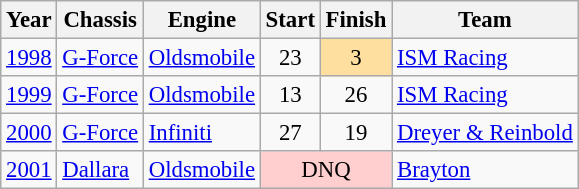<table class="wikitable" style="font-size: 95%;">
<tr>
<th>Year</th>
<th>Chassis</th>
<th>Engine</th>
<th>Start</th>
<th>Finish</th>
<th>Team</th>
</tr>
<tr>
<td><a href='#'>1998</a></td>
<td><a href='#'>G-Force</a></td>
<td><a href='#'>Oldsmobile</a></td>
<td align=center>23</td>
<td align=center style="background:#FFDF9F;">3</td>
<td><a href='#'>ISM Racing</a></td>
</tr>
<tr>
<td><a href='#'>1999</a></td>
<td><a href='#'>G-Force</a></td>
<td><a href='#'>Oldsmobile</a></td>
<td align=center>13</td>
<td align=center>26</td>
<td><a href='#'>ISM Racing</a></td>
</tr>
<tr>
<td><a href='#'>2000</a></td>
<td><a href='#'>G-Force</a></td>
<td><a href='#'>Infiniti</a></td>
<td align=center>27</td>
<td align=center>19</td>
<td><a href='#'>Dreyer & Reinbold</a></td>
</tr>
<tr>
<td><a href='#'>2001</a></td>
<td><a href='#'>Dallara</a></td>
<td><a href='#'>Oldsmobile</a></td>
<td align=center colspan=2 style="background:#FFCFCF;">DNQ</td>
<td><a href='#'>Brayton</a></td>
</tr>
</table>
